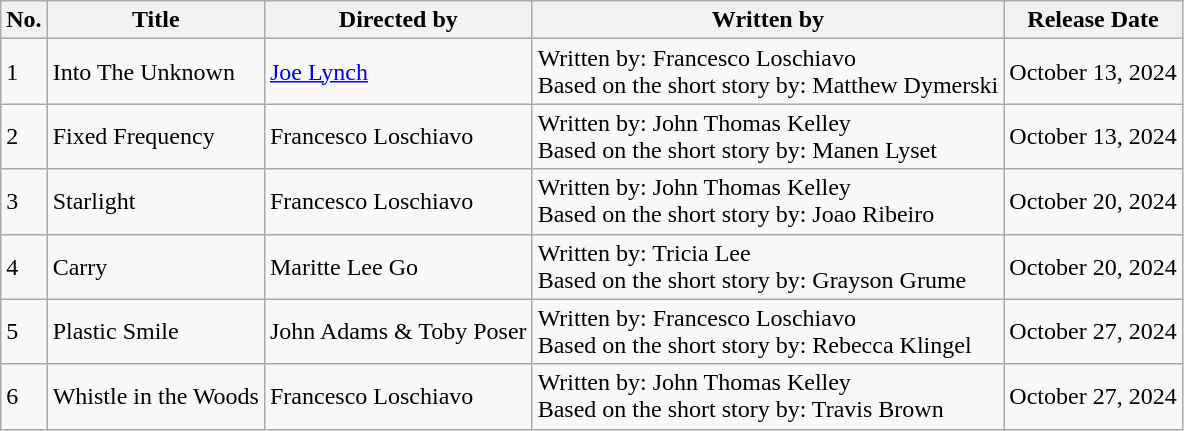<table class="wikitable">
<tr>
<th>No.</th>
<th>Title</th>
<th>Directed by</th>
<th>Written by</th>
<th>Release Date</th>
</tr>
<tr>
<td>1</td>
<td>Into The Unknown</td>
<td><a href='#'>Joe Lynch</a></td>
<td>Written by: Francesco Loschiavo<br>Based on the short story by: Matthew Dymerski</td>
<td>October 13, 2024</td>
</tr>
<tr>
<td>2</td>
<td>Fixed Frequency</td>
<td>Francesco Loschiavo</td>
<td>Written by: John Thomas Kelley<br>Based on the short story by: Manen Lyset</td>
<td>October 13, 2024</td>
</tr>
<tr>
<td>3</td>
<td>Starlight</td>
<td>Francesco Loschiavo</td>
<td>Written by: John Thomas Kelley<br>Based on the short story by: Joao Ribeiro</td>
<td>October 20, 2024</td>
</tr>
<tr>
<td>4</td>
<td>Carry</td>
<td>Maritte Lee Go</td>
<td>Written by: Tricia Lee<br>Based on the short story by: Grayson Grume</td>
<td>October 20, 2024</td>
</tr>
<tr>
<td>5</td>
<td>Plastic Smile</td>
<td>John Adams & Toby Poser</td>
<td>Written by: Francesco Loschiavo<br>Based on the short story by: Rebecca Klingel</td>
<td>October 27, 2024</td>
</tr>
<tr>
<td>6</td>
<td>Whistle in the Woods</td>
<td>Francesco Loschiavo</td>
<td>Written by: John Thomas Kelley<br>Based on the short story by: Travis Brown</td>
<td>October 27, 2024</td>
</tr>
</table>
